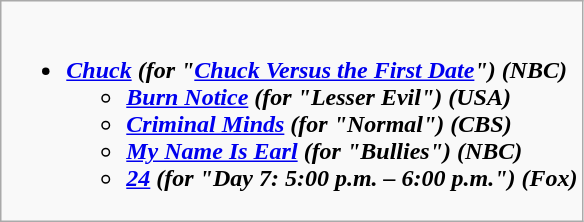<table class="wikitable">
<tr>
<td style="vertical-align:top;"><br><ul><li><strong><em><a href='#'>Chuck</a><em> (for "<a href='#'>Chuck Versus the First Date</a>") (NBC)<strong><ul><li></em><a href='#'>Burn Notice</a><em> (for "Lesser Evil") (USA)</li><li></em><a href='#'>Criminal Minds</a><em> (for "Normal") (CBS)</li><li></em><a href='#'>My Name Is Earl</a><em> (for "Bullies")	(NBC)</li><li></em><a href='#'>24</a><em> (for "Day 7: 5:00 p.m. – 6:00 p.m.") (Fox)</li></ul></li></ul></td>
</tr>
</table>
